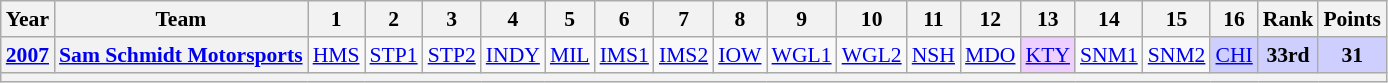<table class="wikitable" style="text-align:center; font-size:90%">
<tr>
<th>Year</th>
<th>Team</th>
<th>1</th>
<th>2</th>
<th>3</th>
<th>4</th>
<th>5</th>
<th>6</th>
<th>7</th>
<th>8</th>
<th>9</th>
<th>10</th>
<th>11</th>
<th>12</th>
<th>13</th>
<th>14</th>
<th>15</th>
<th>16</th>
<th>Rank</th>
<th>Points</th>
</tr>
<tr>
<th><a href='#'>2007</a></th>
<th><a href='#'>Sam Schmidt Motorsports</a></th>
<td><a href='#'>HMS</a></td>
<td><a href='#'>STP1</a></td>
<td><a href='#'>STP2</a></td>
<td><a href='#'>INDY</a></td>
<td><a href='#'>MIL</a></td>
<td><a href='#'>IMS1</a></td>
<td><a href='#'>IMS2</a></td>
<td><a href='#'>IOW</a></td>
<td><a href='#'>WGL1</a></td>
<td><a href='#'>WGL2</a></td>
<td><a href='#'>NSH</a></td>
<td><a href='#'>MDO</a></td>
<td style="background:#EFCFFF;"><a href='#'>KTY</a><br></td>
<td><a href='#'>SNM1</a></td>
<td><a href='#'>SNM2</a></td>
<td style="background:#CFCFFF;"><a href='#'>CHI</a><br></td>
<th style="background:#CFCFFF;">33rd</th>
<th style="background:#CFCFFF;">31</th>
</tr>
<tr>
<th colspan="20"></th>
</tr>
</table>
